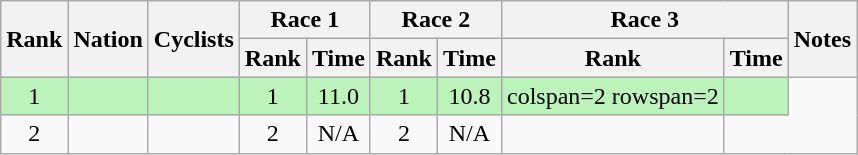<table class="wikitable sortable" style="text-align:center">
<tr>
<th rowspan=2>Rank</th>
<th rowspan=2>Nation</th>
<th rowspan=2>Cyclists</th>
<th colspan=2>Race 1</th>
<th colspan=2>Race 2</th>
<th colspan=2>Race 3</th>
<th rowspan=2>Notes</th>
</tr>
<tr>
<th>Rank</th>
<th>Time</th>
<th>Rank</th>
<th>Time</th>
<th>Rank</th>
<th>Time</th>
</tr>
<tr bgcolor=bbf3bb>
<td>1</td>
<td align=left></td>
<td align=left></td>
<td>1</td>
<td>11.0</td>
<td>1</td>
<td>10.8</td>
<td>colspan=2 rowspan=2 </td>
<td></td>
</tr>
<tr>
<td>2</td>
<td align=left></td>
<td align=left></td>
<td>2</td>
<td>N/A</td>
<td>2</td>
<td>N/A</td>
<td></td>
</tr>
</table>
